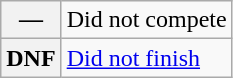<table class="wikitable">
<tr>
<th scope="row">—</th>
<td>Did not compete</td>
</tr>
<tr>
<th scope="row">DNF</th>
<td><a href='#'>Did not finish</a></td>
</tr>
</table>
